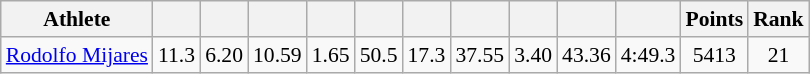<table class=wikitable style=font-size:90%;text-align:center>
<tr>
<th>Athlete</th>
<th></th>
<th></th>
<th></th>
<th></th>
<th></th>
<th></th>
<th></th>
<th></th>
<th></th>
<th></th>
<th>Points</th>
<th>Rank</th>
</tr>
<tr>
<td align=left><a href='#'>Rodolfo Mijares</a></td>
<td>11.3</td>
<td>6.20</td>
<td>10.59</td>
<td>1.65</td>
<td>50.5</td>
<td>17.3</td>
<td>37.55</td>
<td>3.40</td>
<td>43.36</td>
<td>4:49.3</td>
<td>5413</td>
<td>21</td>
</tr>
</table>
